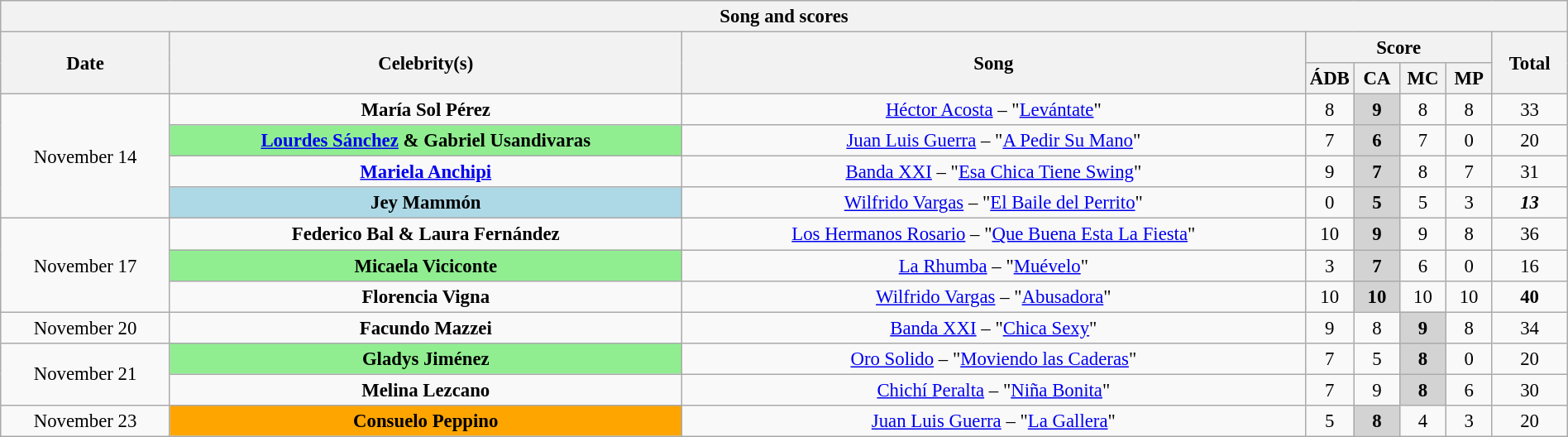<table class="wikitable collapsible collapsed" style="font-size:95%; text-align: center; width: 100%;">
<tr>
<th colspan="11" style="with: 100%;" align=center>Song and scores</th>
</tr>
<tr>
<th rowspan="2">Date</th>
<th rowspan="2">Celebrity(s)</th>
<th rowspan="2">Song</th>
<th colspan="4">Score</th>
<th rowspan="2">Total</th>
</tr>
<tr>
<th width=30>ÁDB</th>
<th width=30>CA</th>
<th width=30>MC</th>
<th width=30>MP</th>
</tr>
<tr>
<td rowspan="4">November 14</td>
<td bgcolor=""><strong>María Sol Pérez</strong></td>
<td><a href='#'>Héctor Acosta</a> – "<a href='#'>Levántate</a>"</td>
<td>8</td>
<td bgcolor="lightgrey"><strong>9</strong></td>
<td>8</td>
<td>8</td>
<td>33</td>
</tr>
<tr>
<td bgcolor="lightgreen"><strong><a href='#'>Lourdes Sánchez</a> & Gabriel Usandivaras</strong></td>
<td><a href='#'>Juan Luis Guerra</a> – "<a href='#'>A Pedir Su Mano</a>"</td>
<td>7</td>
<td bgcolor="lightgrey"><strong>6</strong></td>
<td>7</td>
<td>0</td>
<td>20</td>
</tr>
<tr>
<td bgcolor=""><strong><a href='#'>Mariela Anchipi</a></strong></td>
<td><a href='#'>Banda XXI</a> – "<a href='#'>Esa Chica Tiene Swing</a>"</td>
<td>9</td>
<td bgcolor="lightgrey"><strong>7</strong></td>
<td>8</td>
<td>7</td>
<td>31</td>
</tr>
<tr>
<td bgcolor="lightblue"><strong>Jey Mammón</strong></td>
<td><a href='#'>Wilfrido Vargas</a> – "<a href='#'>El Baile del Perrito</a>"</td>
<td>0</td>
<td bgcolor="lightgrey"><strong>5</strong></td>
<td>5</td>
<td>3</td>
<td><span><strong><em>13</em></strong></span></td>
</tr>
<tr>
<td rowspan="3">November 17</td>
<td bgcolor=""><strong>Federico Bal & Laura Fernández</strong></td>
<td><a href='#'>Los Hermanos Rosario</a> – "<a href='#'>Que Buena Esta La Fiesta</a>"</td>
<td>10</td>
<td bgcolor="lightgrey"><strong>9</strong></td>
<td>9</td>
<td>8</td>
<td>36</td>
</tr>
<tr>
<td bgcolor="lightgreen"><strong>Micaela Viciconte</strong></td>
<td><a href='#'>La Rhumba</a> – "<a href='#'>Muévelo</a>"</td>
<td>3</td>
<td bgcolor="lightgrey"><strong>7</strong></td>
<td>6</td>
<td>0</td>
<td>16</td>
</tr>
<tr>
<td bgcolor=""><strong>Florencia Vigna</strong></td>
<td><a href='#'>Wilfrido Vargas</a> – "<a href='#'>Abusadora</a>"</td>
<td>10</td>
<td bgcolor="lightgrey"><strong>10</strong></td>
<td>10</td>
<td>10</td>
<td><span><strong>40</strong></span></td>
</tr>
<tr>
<td rowspan="1">November 20</td>
<td bgcolor=""><strong>Facundo Mazzei</strong></td>
<td><a href='#'>Banda XXI</a> – "<a href='#'>Chica Sexy</a>"</td>
<td>9</td>
<td>8</td>
<td bgcolor="lightgrey"><strong>9</strong></td>
<td>8</td>
<td>34</td>
</tr>
<tr>
<td rowspan="2">November 21</td>
<td bgcolor="lightgreen"><strong>Gladys Jiménez</strong></td>
<td><a href='#'>Oro Solido</a> – "<a href='#'>Moviendo las Caderas</a>"</td>
<td>7</td>
<td>5</td>
<td bgcolor="lightgrey"><strong>8</strong></td>
<td>0</td>
<td>20</td>
</tr>
<tr>
<td bgcolor=""><strong>Melina Lezcano</strong></td>
<td><a href='#'>Chichí Peralta</a> – "<a href='#'>Niña Bonita</a>"</td>
<td>7</td>
<td>9</td>
<td bgcolor="lightgrey"><strong>8</strong></td>
<td>6</td>
<td>30</td>
</tr>
<tr>
<td rowspan="1">November 23</td>
<td bgcolor="orange"><strong>Consuelo Peppino</strong></td>
<td><a href='#'>Juan Luis Guerra</a> – "<a href='#'>La Gallera</a>"</td>
<td>5</td>
<td bgcolor="lightgrey"><strong>8</strong></td>
<td>4</td>
<td>3</td>
<td>20</td>
</tr>
</table>
